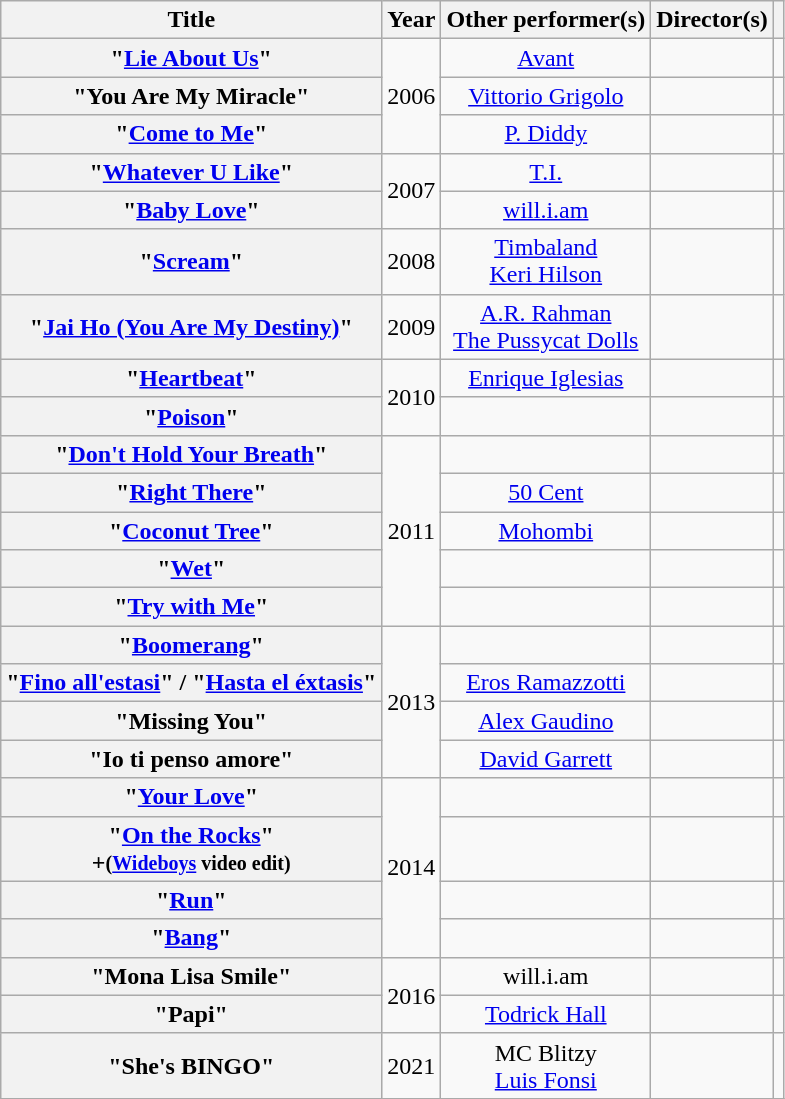<table class="wikitable sortable plainrowheaders" style="text-align: center;">
<tr>
<th scope="col">Title</th>
<th scope="col">Year</th>
<th scope="col">Other performer(s)</th>
<th scope="col">Director(s)</th>
<th scope="col"></th>
</tr>
<tr>
<th scope="row">"<a href='#'>Lie About Us</a>"</th>
<td rowspan="3">2006</td>
<td><a href='#'>Avant</a></td>
<td></td>
<td></td>
</tr>
<tr>
<th scope="row">"You Are My Miracle"</th>
<td><a href='#'>Vittorio Grigolo</a></td>
<td></td>
<td></td>
</tr>
<tr>
<th scope="row">"<a href='#'>Come to Me</a>"</th>
<td><a href='#'>P. Diddy</a></td>
<td></td>
<td></td>
</tr>
<tr>
<th scope="row">"<a href='#'>Whatever U Like</a>"</th>
<td rowspan="2">2007</td>
<td><a href='#'>T.I.</a></td>
<td></td>
<td></td>
</tr>
<tr>
<th scope="row">"<a href='#'>Baby Love</a>"</th>
<td><a href='#'>will.i.am</a></td>
<td></td>
<td></td>
</tr>
<tr>
<th scope="row">"<a href='#'>Scream</a>"</th>
<td>2008</td>
<td><a href='#'>Timbaland</a> <br> <a href='#'>Keri Hilson</a></td>
<td></td>
<td></td>
</tr>
<tr>
<th scope="row">"<a href='#'>Jai Ho (You Are My Destiny)</a>"</th>
<td>2009</td>
<td><a href='#'>A.R. Rahman</a> <br> <a href='#'>The Pussycat Dolls</a></td>
<td></td>
<td></td>
</tr>
<tr>
<th scope="row">"<a href='#'>Heartbeat</a>"</th>
<td rowspan="2">2010</td>
<td><a href='#'>Enrique Iglesias</a></td>
<td></td>
<td></td>
</tr>
<tr>
<th scope="row">"<a href='#'>Poison</a>"</th>
<td></td>
<td></td>
<td></td>
</tr>
<tr>
<th scope="row">"<a href='#'>Don't Hold Your Breath</a>"</th>
<td rowspan="5">2011</td>
<td></td>
<td></td>
<td></td>
</tr>
<tr>
<th scope="row">"<a href='#'>Right There</a>"</th>
<td><a href='#'>50 Cent</a></td>
<td></td>
<td></td>
</tr>
<tr>
<th scope="row">"<a href='#'>Coconut Tree</a>"</th>
<td><a href='#'>Mohombi</a></td>
<td></td>
<td></td>
</tr>
<tr>
<th scope="row">"<a href='#'>Wet</a>"</th>
<td></td>
<td></td>
<td></td>
</tr>
<tr>
<th scope="row">"<a href='#'>Try with Me</a>"</th>
<td></td>
<td></td>
<td></td>
</tr>
<tr>
<th scope="row">"<a href='#'>Boomerang</a>"</th>
<td rowspan="4">2013</td>
<td></td>
<td></td>
<td></td>
</tr>
<tr>
<th scope="row">"<a href='#'>Fino all'estasi</a>" / "<a href='#'>Hasta el éxtasis</a>"</th>
<td><a href='#'>Eros Ramazzotti</a></td>
<td></td>
<td></td>
</tr>
<tr>
<th scope="row">"Missing You"</th>
<td><a href='#'>Alex Gaudino</a></td>
<td></td>
<td></td>
</tr>
<tr>
<th scope="row">"Io ti penso amore"</th>
<td><a href='#'>David Garrett</a></td>
<td></td>
<td></td>
</tr>
<tr>
<th scope="row">"<a href='#'>Your Love</a>"</th>
<td rowspan="4">2014</td>
<td></td>
<td></td>
<td></td>
</tr>
<tr>
<th scope="row">"<a href='#'>On the Rocks</a>" <br>+<small>(<a href='#'>Wideboys</a> video edit)</small></th>
<td></td>
<td></td>
<td></td>
</tr>
<tr>
<th scope="row">"<a href='#'>Run</a>"</th>
<td></td>
<td></td>
<td></td>
</tr>
<tr>
<th scope="row">"<a href='#'>Bang</a>"</th>
<td></td>
<td></td>
<td></td>
</tr>
<tr>
<th scope="row">"Mona Lisa Smile"</th>
<td rowspan="2">2016</td>
<td>will.i.am</td>
<td></td>
<td></td>
</tr>
<tr>
<th scope="row">"Papi"</th>
<td><a href='#'>Todrick Hall</a></td>
<td></td>
<td></td>
</tr>
<tr>
<th scope="row">"She's BINGO"</th>
<td>2021</td>
<td>MC Blitzy <br> <a href='#'>Luis Fonsi</a></td>
<td></td>
<td></td>
</tr>
<tr>
</tr>
</table>
